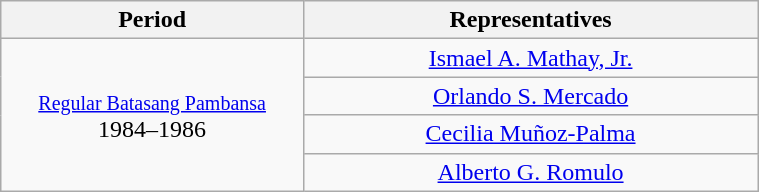<table class="wikitable" style="text-align:center; width:40%;">
<tr>
<th width="40%">Period</th>
<th>Representatives</th>
</tr>
<tr>
<td rowspan="4"><small><a href='#'>Regular Batasang Pambansa</a></small><br>1984–1986</td>
<td><a href='#'>Ismael A. Mathay, Jr.</a></td>
</tr>
<tr>
<td><a href='#'>Orlando S. Mercado</a></td>
</tr>
<tr>
<td><a href='#'>Cecilia Muñoz-Palma</a></td>
</tr>
<tr>
<td><a href='#'>Alberto G. Romulo</a></td>
</tr>
</table>
